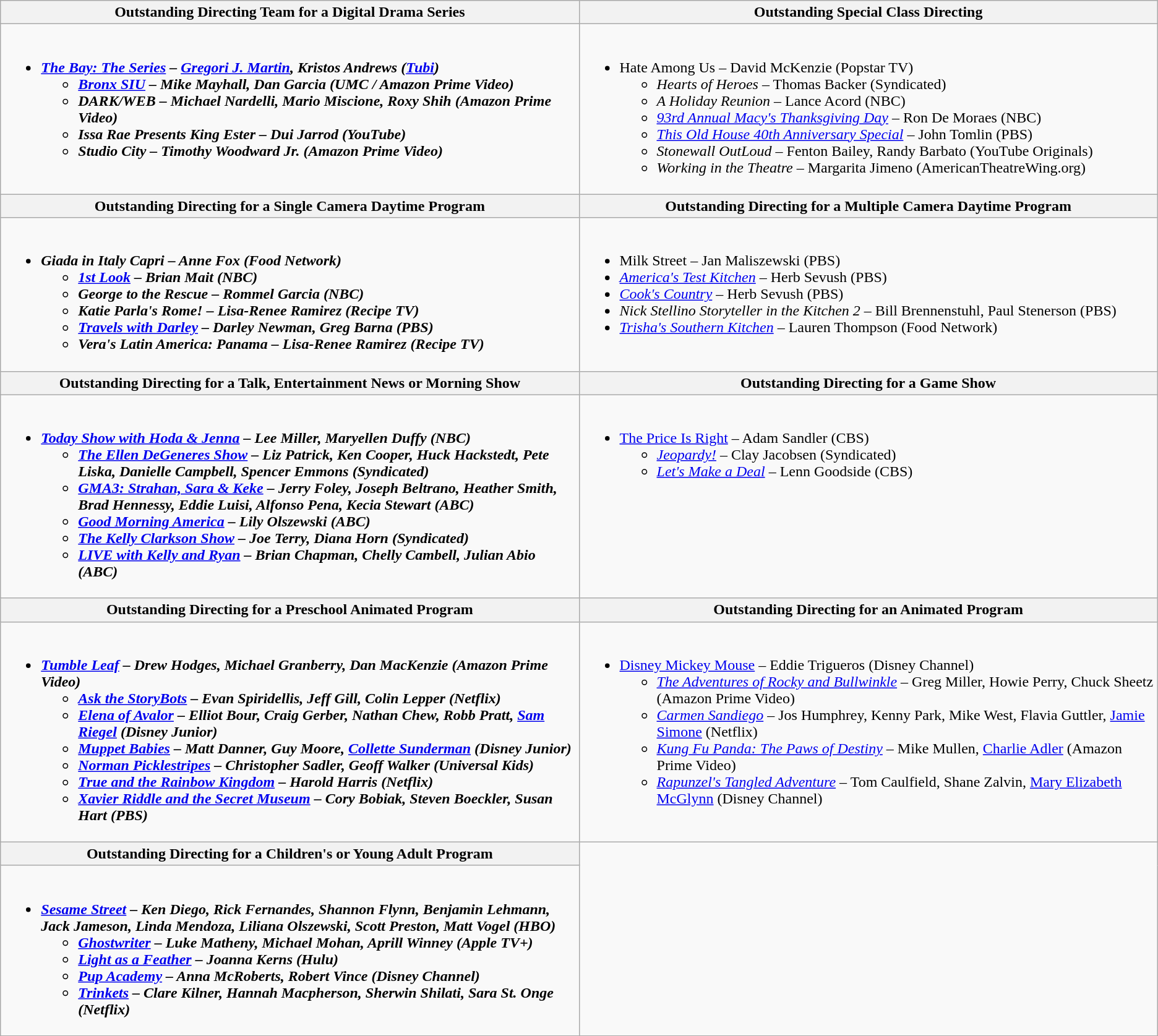<table class=wikitable>
<tr>
<th style="width:50%">Outstanding Directing Team for a Digital Drama Series</th>
<th style="width:50%">Outstanding Special Class Directing</th>
</tr>
<tr>
<td valign="top"><br><ul><li><strong><em><a href='#'>The Bay: The Series</a><em> – <a href='#'>Gregori J. Martin</a>, Kristos Andrews (<a href='#'>Tubi</a>)<strong><ul><li></em><a href='#'>Bronx SIU</a><em> – Mike Mayhall, Dan Garcia (UMC / Amazon Prime Video)</li><li></em>DARK/WEB<em> – Michael Nardelli, Mario Miscione, Roxy Shih (Amazon Prime Video)</li><li></em>Issa Rae Presents King Ester<em> – Dui Jarrod (YouTube)</li><li></em>Studio City<em> – Timothy Woodward Jr. (Amazon Prime Video)</li></ul></li></ul></td>
<td valign="top"><br><ul><li></em></strong>Hate Among Us</em> – David McKenzie (Popstar TV)</strong><ul><li><em>Hearts of Heroes</em> – Thomas Backer (Syndicated)</li><li><em>A Holiday Reunion</em> – Lance Acord (NBC)</li><li><em><a href='#'>93rd Annual Macy's Thanksgiving Day</a></em> – Ron De Moraes (NBC)</li><li><em><a href='#'>This Old House 40th Anniversary Special</a></em> – John Tomlin (PBS)</li><li><em>Stonewall OutLoud</em> – Fenton Bailey, Randy Barbato (YouTube Originals)</li><li><em>Working in the Theatre</em> – Margarita Jimeno (AmericanTheatreWing.org)</li></ul></li></ul></td>
</tr>
<tr>
<th style="width:50%">Outstanding Directing for a Single Camera Daytime Program</th>
<th style="width:50%">Outstanding Directing for a Multiple Camera Daytime Program</th>
</tr>
<tr>
<td valign="top"><br><ul><li><strong><em>Giada in Italy Capri<em> – Anne Fox (Food Network)<strong><ul><li></em><a href='#'>1st Look</a><em> – Brian Mait (NBC)</li><li></em>George to the Rescue<em> – Rommel Garcia (NBC)</li><li></em>Katie Parla's Rome!<em> – Lisa-Renee Ramirez (Recipe TV)</li><li></em><a href='#'>Travels with Darley</a><em> – Darley Newman, Greg Barna (PBS)</li><li></em>Vera's Latin America: Panama<em> – Lisa-Renee Ramirez (Recipe TV)</li></ul></li></ul></td>
<td valign="top"><br><ul><li></em></strong>Milk Street</em> – Jan Maliszewski (PBS)</strong></li><li><em><a href='#'>America's Test Kitchen</a></em> – Herb Sevush (PBS)</li><li><em><a href='#'>Cook's Country</a></em> – Herb Sevush (PBS)</li><li><em>Nick Stellino Storyteller in the Kitchen 2</em> – Bill Brennenstuhl, Paul Stenerson (PBS)</li><li><em><a href='#'>Trisha's Southern Kitchen</a></em> – Lauren Thompson (Food Network)</li></ul></td>
</tr>
<tr>
<th style="width:50%">Outstanding Directing for a Talk, Entertainment News or Morning Show</th>
<th style="width:50%">Outstanding Directing for a Game Show</th>
</tr>
<tr>
<td valign="top"><br><ul><li><strong><em><a href='#'>Today Show with Hoda & Jenna</a><em> – Lee Miller, Maryellen Duffy (NBC)<strong><ul><li></em><a href='#'>The Ellen DeGeneres Show</a><em> – Liz Patrick, Ken Cooper, Huck Hackstedt, Pete Liska, Danielle Campbell, Spencer Emmons (Syndicated)</li><li></em><a href='#'>GMA3: Strahan, Sara & Keke</a><em> – Jerry Foley, Joseph Beltrano, Heather Smith, Brad Hennessy, Eddie Luisi, Alfonso Pena, Kecia Stewart (ABC)</li><li></em><a href='#'>Good Morning America</a><em> – Lily Olszewski (ABC)</li><li></em><a href='#'>The Kelly Clarkson Show</a><em> – Joe Terry, Diana Horn (Syndicated)</li><li></em><a href='#'>LIVE with Kelly and Ryan</a><em> – Brian Chapman, Chelly Cambell, Julian Abio (ABC)</li></ul></li></ul></td>
<td valign="top"><br><ul><li></em></strong><a href='#'>The Price Is Right</a></em> – Adam Sandler (CBS)</strong><ul><li><em><a href='#'>Jeopardy!</a></em> – Clay Jacobsen (Syndicated)</li><li><em><a href='#'>Let's Make a Deal</a></em> – Lenn Goodside (CBS)</li></ul></li></ul></td>
</tr>
<tr>
<th style="width:50%">Outstanding Directing for a Preschool Animated Program</th>
<th style="width:50%">Outstanding Directing for an Animated Program</th>
</tr>
<tr>
<td valign="top"><br><ul><li><strong><em><a href='#'>Tumble Leaf</a><em> – Drew Hodges, Michael Granberry, Dan MacKenzie (Amazon Prime Video)<strong><ul><li></em><a href='#'>Ask the StoryBots</a><em> – Evan Spiridellis, Jeff Gill, Colin Lepper (Netflix)</li><li></em><a href='#'>Elena of Avalor</a><em> – Elliot Bour, Craig Gerber, Nathan Chew, Robb Pratt, <a href='#'>Sam Riegel</a> (Disney Junior)</li><li></em><a href='#'>Muppet Babies</a><em> – Matt Danner, Guy Moore, <a href='#'>Collette Sunderman</a> (Disney Junior)</li><li></em><a href='#'>Norman Picklestripes</a><em> – Christopher Sadler, Geoff Walker (Universal Kids)</li><li></em><a href='#'>True and the Rainbow Kingdom</a><em> – Harold Harris (Netflix)</li><li></em><a href='#'>Xavier Riddle and the Secret Museum</a><em> – Cory Bobiak, Steven Boeckler, Susan Hart (PBS)</li></ul></li></ul></td>
<td valign="top"><br><ul><li></em></strong><a href='#'>Disney Mickey Mouse</a></em> – Eddie Trigueros (Disney Channel)</strong><ul><li><em><a href='#'>The Adventures of Rocky and Bullwinkle</a></em> – Greg Miller, Howie Perry, Chuck Sheetz (Amazon Prime Video)</li><li><em><a href='#'>Carmen Sandiego</a></em> – Jos Humphrey, Kenny Park, Mike West, Flavia Guttler, <a href='#'>Jamie Simone</a> (Netflix)</li><li><em><a href='#'>Kung Fu Panda: The Paws of Destiny</a></em> – Mike Mullen, <a href='#'>Charlie Adler</a> (Amazon Prime Video)</li><li><em><a href='#'>Rapunzel's Tangled Adventure</a></em> – Tom Caulfield, Shane Zalvin, <a href='#'>Mary Elizabeth McGlynn</a> (Disney Channel)</li></ul></li></ul></td>
</tr>
<tr>
<th style="width:50%">Outstanding Directing for a Children's or Young Adult Program</th>
</tr>
<tr>
<td valign="top"><br><ul><li><strong><em><a href='#'>Sesame Street</a><em> – Ken Diego, Rick Fernandes, Shannon Flynn, Benjamin Lehmann, Jack Jameson, Linda Mendoza, Liliana Olszewski, Scott Preston, Matt Vogel  (HBO)<strong><ul><li></em><a href='#'>Ghostwriter</a><em> – Luke Matheny, Michael Mohan, Aprill Winney (Apple TV+)</li><li></em><a href='#'>Light as a Feather</a><em> – Joanna Kerns (Hulu)</li><li></em><a href='#'>Pup Academy</a><em> – Anna McRoberts, Robert Vince (Disney Channel)</li><li></em><a href='#'>Trinkets</a><em> – Clare Kilner, Hannah Macpherson, Sherwin Shilati, Sara St. Onge (Netflix)</li></ul></li></ul></td>
</tr>
<tr>
</tr>
</table>
